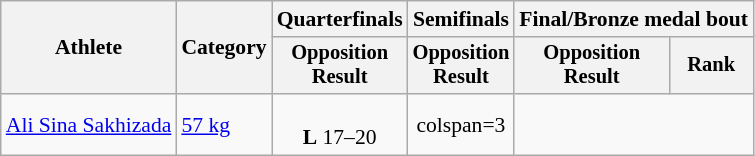<table class="wikitable" style="text-align:center; font-size:90%">
<tr>
<th rowspan=2>Athlete</th>
<th rowspan=2>Category</th>
<th>Quarterfinals</th>
<th>Semifinals</th>
<th colspan=2>Final/Bronze medal bout</th>
</tr>
<tr style="font-size:95%">
<th>Opposition<br>Result</th>
<th>Opposition<br>Result</th>
<th>Opposition<br>Result</th>
<th>Rank</th>
</tr>
<tr>
<td align=left><a href='#'>Ali Sina Sakhizada</a></td>
<td align=left><a href='#'>57 kg</a></td>
<td><br> <strong>L</strong> 17–20</td>
<td>colspan=3 </td>
</tr>
</table>
